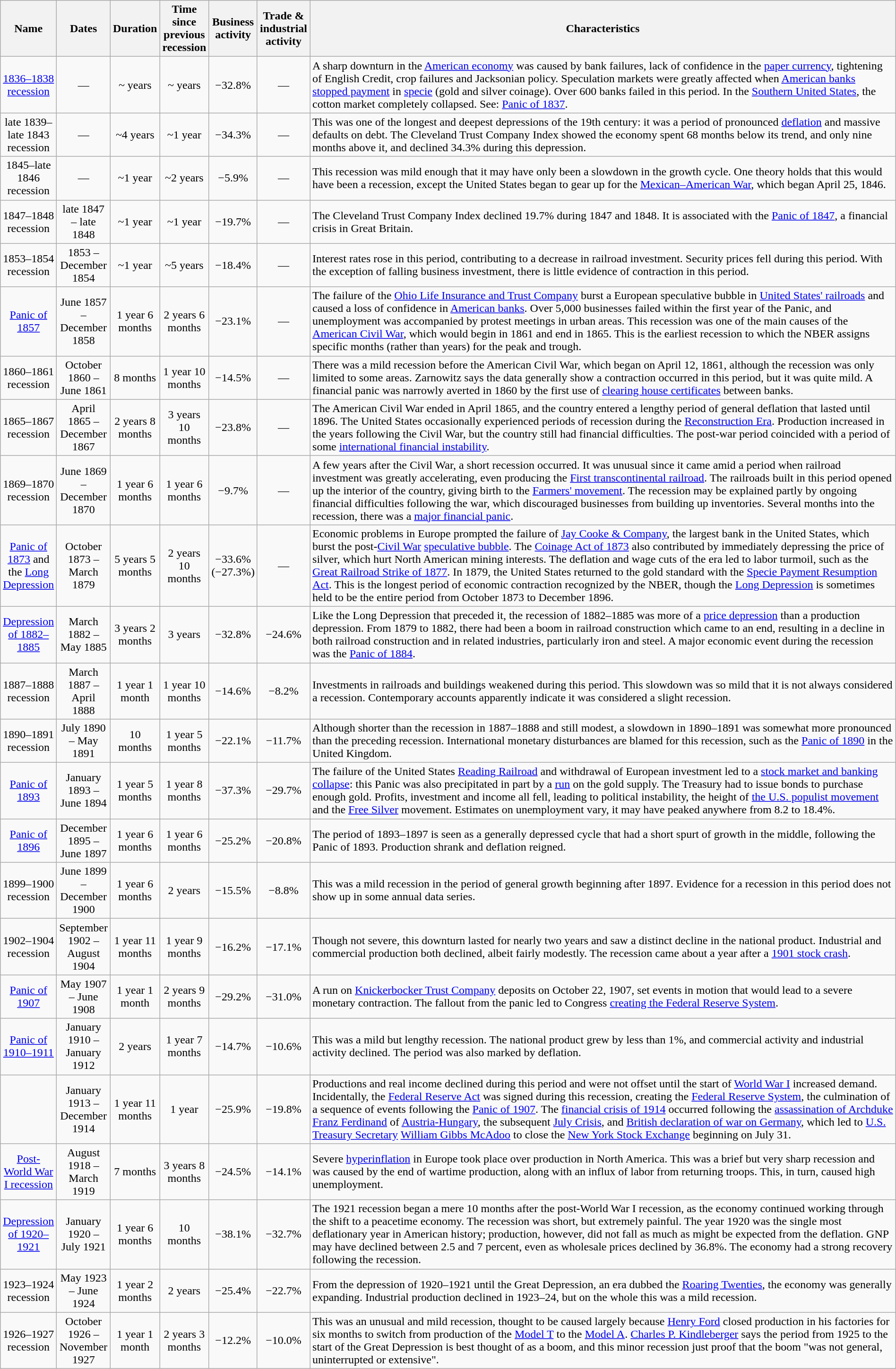<table class="wikitable sortable sticky-header" style="text-align:center; width:100%">
<tr>
<th width="50" class="unsortable">Name</th>
<th width="50">Dates</th>
<th width="50">Duration</th>
<th width="50">Time since previous recession</th>
<th width="50">Business activity</th>
<th width="50">Trade & industrial activity</th>
<th class="unsortable">Characteristics</th>
</tr>
<tr>
<td><a href='#'>1836–1838 recession</a></td>
<td>—</td>
<td>~ years</td>
<td>~ years</td>
<td>−32.8%</td>
<td>—</td>
<td style="text-align:left">A sharp downturn in the <a href='#'>American economy</a> was caused by bank failures, lack of confidence in the <a href='#'>paper currency</a>, tightening of English Credit, crop failures and Jacksonian policy. Speculation markets were greatly affected when <a href='#'>American banks stopped payment</a> in <a href='#'>specie</a> (gold and silver coinage). Over 600 banks failed in this period. In the <a href='#'>Southern United States</a>, the cotton market completely collapsed. See: <a href='#'>Panic of 1837</a>.</td>
</tr>
<tr>
<td>late 1839–late 1843 recession</td>
<td>—</td>
<td>~4 years</td>
<td>~1 year</td>
<td>−34.3%</td>
<td>—</td>
<td style="text-align:left">This was one of the longest and deepest depressions of the 19th century: it was a period of pronounced <a href='#'>deflation</a> and massive defaults on debt. The Cleveland Trust Company Index showed the economy spent 68 months below its trend, and only nine months above it, and declined 34.3% during this depression.</td>
</tr>
<tr>
<td>1845–late 1846 recession</td>
<td>—</td>
<td>~1 year</td>
<td>~2 years</td>
<td>−5.9%</td>
<td>—</td>
<td style="text-align:left">This recession was mild enough that it may have only been a slowdown in the growth cycle. One theory holds that this would have been a recession, except the United States began to gear up for the <a href='#'>Mexican–American War</a>, which began April 25, 1846.</td>
</tr>
<tr>
<td>1847–1848 recession</td>
<td>late 1847 – late 1848</td>
<td>~1 year</td>
<td>~1 year</td>
<td>−19.7%</td>
<td>—</td>
<td style="text-align:left">The Cleveland Trust Company Index declined 19.7% during 1847 and 1848. It is associated with the <a href='#'>Panic of 1847</a>, a financial crisis in Great Britain.</td>
</tr>
<tr>
<td>1853–1854 recession</td>
<td>1853 – December 1854</td>
<td>~1 year</td>
<td>~5 years</td>
<td>−18.4%</td>
<td>—</td>
<td style="text-align:left">Interest rates rose in this period, contributing to a decrease in railroad investment. Security prices fell during this period. With the exception of falling business investment, there is little evidence of contraction in this period.</td>
</tr>
<tr>
<td><a href='#'>Panic of 1857</a></td>
<td>June 1857 – December 1858</td>
<td>1 year 6 months</td>
<td>2 years 6 months</td>
<td>−23.1%</td>
<td>—</td>
<td style="text-align:left">The failure of the <a href='#'>Ohio Life Insurance and Trust Company</a> burst a European speculative bubble in <a href='#'>United States' railroads</a> and caused a loss of confidence in <a href='#'>American banks</a>. Over 5,000 businesses failed within the first year of the Panic, and unemployment was accompanied by protest meetings in urban areas. This recession was one of the main causes of the <a href='#'>American Civil War</a>, which would begin in 1861 and end in 1865. This is the earliest recession to which the NBER assigns specific months (rather than years) for the peak and trough.</td>
</tr>
<tr>
<td>1860–1861 recession</td>
<td>October 1860 – June 1861</td>
<td>8 months</td>
<td>1 year 10 months</td>
<td>−14.5%</td>
<td>—</td>
<td style="text-align:left">There was a mild recession before the American Civil War, which began on April 12, 1861, although the recession was only limited to some areas. Zarnowitz says the data generally show a contraction occurred in this period, but it was quite mild. A financial panic was narrowly averted in 1860 by the first use of <a href='#'>clearing house certificates</a> between banks.</td>
</tr>
<tr>
<td>1865–1867 recession</td>
<td>April 1865 – December 1867</td>
<td>2 years 8 months</td>
<td>3 years 10 months</td>
<td>−23.8%</td>
<td>—</td>
<td style="text-align:left">The American Civil War ended in April 1865, and the country entered a lengthy period of general deflation that lasted until 1896. The United States occasionally experienced periods of recession during the <a href='#'>Reconstruction Era</a>. Production increased in the years following the Civil War, but the country still had financial difficulties. The post-war period coincided with a period of some <a href='#'>international financial instability</a>.</td>
</tr>
<tr>
<td>1869–1870 recession</td>
<td>June 1869 – December 1870</td>
<td>1 year 6 months</td>
<td>1 year 6 months</td>
<td>−9.7%</td>
<td>—</td>
<td style="text-align:left">A few years after the Civil War, a short recession occurred. It was unusual since it came amid a period when railroad investment was greatly accelerating, even producing the <a href='#'>First transcontinental railroad</a>. The railroads built in this period opened up the interior of the country, giving birth to the <a href='#'>Farmers' movement</a>. The recession may be explained partly by ongoing financial difficulties following the war, which discouraged businesses from building up inventories. Several months into the recession, there was a <a href='#'>major financial panic</a>.</td>
</tr>
<tr>
<td><a href='#'>Panic of 1873</a> and the <a href='#'>Long Depression</a></td>
<td>October 1873 – March 1879</td>
<td>5 years 5 months</td>
<td>2 years 10 months</td>
<td>−33.6% (−27.3%)</td>
<td>—</td>
<td style="text-align:left">Economic problems in Europe prompted the failure of <a href='#'>Jay Cooke & Company</a>, the largest bank in the United States, which burst the post-<a href='#'>Civil War</a> <a href='#'>speculative bubble</a>. The <a href='#'>Coinage Act of 1873</a> also contributed by immediately depressing the price of silver, which hurt North American mining interests. The deflation and wage cuts of the era led to labor turmoil, such as the <a href='#'>Great Railroad Strike of 1877</a>. In 1879, the United States returned to the gold standard with the <a href='#'>Specie Payment Resumption Act</a>. This is the longest period of economic contraction recognized by the NBER, though the <a href='#'>Long Depression</a> is sometimes held to be the entire period from October 1873 to December 1896.</td>
</tr>
<tr>
<td><a href='#'>Depression of 1882–1885</a></td>
<td>March 1882 – May 1885</td>
<td>3 years 2 months</td>
<td>3 years</td>
<td>−32.8%</td>
<td>−24.6%</td>
<td style="text-align:left">Like the Long Depression that preceded it, the recession of 1882–1885 was more of a <a href='#'>price depression</a> than a production depression. From 1879 to 1882, there had been a boom in railroad construction which came to an end, resulting in a decline in both railroad construction and in related industries, particularly iron and steel. A major economic event during the recession was the <a href='#'>Panic of 1884</a>.</td>
</tr>
<tr>
<td>1887–1888 recession</td>
<td>March 1887 – April 1888</td>
<td>1 year 1 month</td>
<td>1 year 10 months</td>
<td>−14.6%</td>
<td>−8.2%</td>
<td style="text-align:left">Investments in railroads and buildings weakened during this period. This slowdown was so mild that it is not always considered a recession. Contemporary accounts apparently indicate it was considered a slight recession.</td>
</tr>
<tr>
<td>1890–1891 recession</td>
<td>July 1890 – May 1891</td>
<td>10 months</td>
<td>1 year 5 months</td>
<td>−22.1%</td>
<td>−11.7%</td>
<td style="text-align:left">Although shorter than the recession in 1887–1888 and still modest, a slowdown in 1890–1891 was somewhat more pronounced than the preceding recession. International monetary disturbances are blamed for this recession, such as the <a href='#'>Panic of 1890</a> in the United Kingdom.</td>
</tr>
<tr>
<td><a href='#'>Panic of 1893</a></td>
<td>January 1893 – June 1894</td>
<td>1 year 5 months</td>
<td>1 year 8 months</td>
<td>−37.3%</td>
<td>−29.7%</td>
<td style="text-align:left">The failure of the United States <a href='#'>Reading Railroad</a> and withdrawal of European investment led to a <a href='#'>stock market and banking collapse</a>: this Panic was also precipitated in part by a <a href='#'>run</a> on the gold supply. The Treasury had to issue bonds to purchase enough gold. Profits, investment and income all fell, leading to political instability, the height of <a href='#'>the U.S. populist movement</a> and the <a href='#'>Free Silver</a> movement. Estimates on unemployment vary, it may have peaked anywhere from 8.2 to 18.4%.</td>
</tr>
<tr>
<td><a href='#'>Panic of 1896</a></td>
<td>December 1895 – June 1897</td>
<td>1 year 6 months</td>
<td>1 year 6 months</td>
<td>−25.2%</td>
<td>−20.8%</td>
<td style="text-align:left">The period of 1893–1897 is seen as a generally depressed cycle that had a short spurt of growth in the middle, following the Panic of 1893. Production shrank and deflation reigned.</td>
</tr>
<tr>
<td>1899–1900 recession</td>
<td>June 1899 – December 1900</td>
<td>1 year 6 months</td>
<td>2 years</td>
<td>−15.5%</td>
<td>−8.8%</td>
<td style="text-align:left">This was a mild recession in the period of general growth beginning after 1897. Evidence for a recession in this period does not show up in some annual data series.</td>
</tr>
<tr>
<td>1902–1904 recession</td>
<td>September 1902 – August 1904</td>
<td>1 year 11 months</td>
<td>1 year 9 months</td>
<td>−16.2%</td>
<td>−17.1%</td>
<td style="text-align:left">Though not severe, this downturn lasted for nearly two years and saw a distinct decline in the national product. Industrial and commercial production both declined, albeit fairly modestly. The recession came about a year after a <a href='#'>1901 stock crash</a>.</td>
</tr>
<tr>
<td><a href='#'>Panic of 1907</a></td>
<td>May 1907 – June 1908</td>
<td>1 year 1 month</td>
<td>2 years 9 months</td>
<td>−29.2%</td>
<td>−31.0%</td>
<td style="text-align:left">A run on <a href='#'>Knickerbocker Trust Company</a> deposits on October 22, 1907, set events in motion that would lead to a severe monetary contraction. The fallout from the panic led to Congress <a href='#'>creating the Federal Reserve System</a>.</td>
</tr>
<tr>
<td><a href='#'>Panic of 1910–1911</a></td>
<td>January 1910 – January 1912</td>
<td>2 years</td>
<td>1 year 7 months</td>
<td>−14.7%</td>
<td>−10.6%</td>
<td style="text-align:left">This was a mild but lengthy recession. The national product grew by less than 1%, and commercial activity and industrial activity declined. The period was also marked by deflation.</td>
</tr>
<tr>
<td></td>
<td>January 1913 – December 1914</td>
<td>1 year 11 months</td>
<td>1 year</td>
<td>−25.9%</td>
<td>−19.8%</td>
<td style="text-align:left">Productions and real income declined during this period and were not offset until the start of <a href='#'>World War I</a> increased demand. Incidentally, the <a href='#'>Federal Reserve Act</a> was signed during this recession, creating the <a href='#'>Federal Reserve System</a>, the culmination of a sequence of events following the <a href='#'>Panic of 1907</a>. The <a href='#'>financial crisis of 1914</a> occurred following the <a href='#'>assassination of Archduke Franz Ferdinand</a> of <a href='#'>Austria-Hungary</a>, the subsequent <a href='#'>July Crisis</a>, and <a href='#'>British declaration of war on Germany</a>, which led to <a href='#'>U.S. Treasury Secretary</a> <a href='#'>William Gibbs McAdoo</a> to close the <a href='#'>New York Stock Exchange</a> beginning on July 31.</td>
</tr>
<tr>
<td><a href='#'>Post-World War I recession</a></td>
<td>August 1918 – March 1919</td>
<td>7 months</td>
<td>3 years 8 months</td>
<td>−24.5%</td>
<td>−14.1%</td>
<td style="text-align:left">Severe <a href='#'>hyperinflation</a> in Europe took place over production in North America. This was a brief but very sharp recession and was caused by the end of wartime production, along with an influx of labor from returning troops. This, in turn, caused high unemployment.</td>
</tr>
<tr>
<td><a href='#'>Depression of 1920–1921</a></td>
<td>January 1920 – July 1921</td>
<td>1 year 6 months</td>
<td>10 months</td>
<td>−38.1%</td>
<td>−32.7%</td>
<td style="text-align:left">The 1921 recession began a mere 10 months after the post-World War I recession, as the economy continued working through the shift to a peacetime economy. The recession was short, but extremely painful. The year 1920 was the single most deflationary year in American history; production, however, did not fall as much as might be expected from the deflation. GNP may have declined between 2.5 and 7 percent, even as wholesale prices declined by 36.8%. The economy had a strong recovery following the recession.</td>
</tr>
<tr>
<td>1923–1924 recession</td>
<td>May 1923 – June 1924</td>
<td>1 year 2 months</td>
<td>2 years</td>
<td>−25.4%</td>
<td>−22.7%</td>
<td style="text-align:left">From the depression of 1920–1921 until the Great Depression, an era dubbed the <a href='#'>Roaring Twenties</a>, the economy was generally expanding. Industrial production declined in 1923–24, but on the whole this was a mild recession.</td>
</tr>
<tr>
<td>1926–1927 recession</td>
<td>October 1926 – November 1927</td>
<td>1 year 1 month</td>
<td>2 years 3 months</td>
<td>−12.2%</td>
<td>−10.0%</td>
<td style="text-align:left">This was an unusual and mild recession, thought to be caused largely because <a href='#'>Henry Ford</a> closed production in his factories for six months to switch from production of the <a href='#'>Model T</a> to the <a href='#'>Model A</a>. <a href='#'>Charles P. Kindleberger</a> says the period from 1925 to the start of the Great Depression is best thought of as a boom, and this minor recession just proof that the boom "was not general, uninterrupted or extensive".</td>
</tr>
</table>
